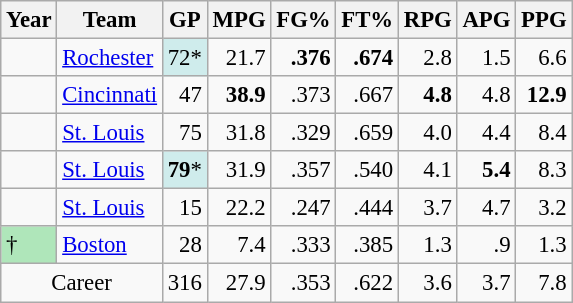<table class="wikitable sortable" style="font-size:95%; text-align:right;">
<tr>
<th>Year</th>
<th>Team</th>
<th>GP</th>
<th>MPG</th>
<th>FG%</th>
<th>FT%</th>
<th>RPG</th>
<th>APG</th>
<th>PPG</th>
</tr>
<tr>
<td style="text-align:left;"></td>
<td style="text-align:left;"><a href='#'>Rochester</a></td>
<td style="background:#CFECEC;">72*</td>
<td>21.7</td>
<td><strong>.376</strong></td>
<td><strong>.674</strong></td>
<td>2.8</td>
<td>1.5</td>
<td>6.6</td>
</tr>
<tr>
<td style="text-align:left;"></td>
<td style="text-align:left;"><a href='#'>Cincinnati</a></td>
<td>47</td>
<td><strong>38.9</strong></td>
<td>.373</td>
<td>.667</td>
<td><strong>4.8</strong></td>
<td>4.8</td>
<td><strong>12.9</strong></td>
</tr>
<tr>
<td style="text-align:left;"></td>
<td style="text-align:left;"><a href='#'>St. Louis</a></td>
<td>75</td>
<td>31.8</td>
<td>.329</td>
<td>.659</td>
<td>4.0</td>
<td>4.4</td>
<td>8.4</td>
</tr>
<tr>
<td style="text-align:left;"></td>
<td style="text-align:left;"><a href='#'>St. Louis</a></td>
<td style="background:#CFECEC;"><strong>79</strong>*</td>
<td>31.9</td>
<td>.357</td>
<td>.540</td>
<td>4.1</td>
<td><strong>5.4</strong></td>
<td>8.3</td>
</tr>
<tr>
<td style="text-align:left;"></td>
<td style="text-align:left;"><a href='#'>St. Louis</a></td>
<td>15</td>
<td>22.2</td>
<td>.247</td>
<td>.444</td>
<td>3.7</td>
<td>4.7</td>
<td>3.2</td>
</tr>
<tr>
<td style="text-align:left;background:#afe6ba;">†</td>
<td style="text-align:left;"><a href='#'>Boston</a></td>
<td>28</td>
<td>7.4</td>
<td>.333</td>
<td>.385</td>
<td>1.3</td>
<td>.9</td>
<td>1.3</td>
</tr>
<tr class="sortbottom">
<td style="text-align:center;" colspan="2">Career</td>
<td>316</td>
<td>27.9</td>
<td>.353</td>
<td>.622</td>
<td>3.6</td>
<td>3.7</td>
<td>7.8</td>
</tr>
</table>
